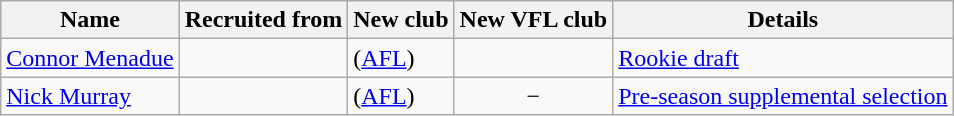<table class="wikitable sortable">
<tr>
<th>Name</th>
<th>Recruited from</th>
<th>New club</th>
<th>New VFL club</th>
<th>Details</th>
</tr>
<tr>
<td><a href='#'>Connor Menadue</a></td>
<td></td>
<td> (<a href='#'>AFL</a>)</td>
<td></td>
<td><a href='#'>Rookie draft</a></td>
</tr>
<tr>
<td><a href='#'>Nick Murray</a></td>
<td></td>
<td> (<a href='#'>AFL</a>)</td>
<td style="text-align:center;">−</td>
<td><a href='#'>Pre-season supplemental selection</a></td>
</tr>
</table>
